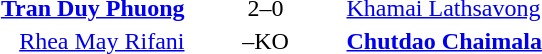<table>
<tr>
<th width=400></th>
<th width=100></th>
<th width=400></th>
</tr>
<tr>
<td align=right><strong><a href='#'>Tran Duy Phuong</a> </strong></td>
<td align=center>2–0</td>
<td> <a href='#'>Khamai Lathsavong</a></td>
</tr>
<tr>
<td align=right><a href='#'>Rhea May Rifani</a> </td>
<td align=center>–KO</td>
<td><strong> <a href='#'>Chutdao Chaimala</a></strong></td>
</tr>
</table>
